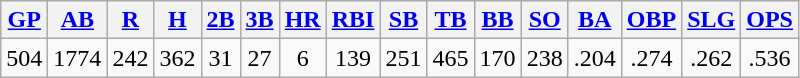<table class="wikitable">
<tr>
<th><a href='#'>GP</a></th>
<th><a href='#'>AB</a></th>
<th><a href='#'>R</a></th>
<th><a href='#'>H</a></th>
<th><a href='#'>2B</a></th>
<th><a href='#'>3B</a></th>
<th><a href='#'>HR</a></th>
<th><a href='#'>RBI</a></th>
<th><a href='#'>SB</a></th>
<th><a href='#'>TB</a></th>
<th><a href='#'>BB</a></th>
<th><a href='#'>SO</a></th>
<th><a href='#'>BA</a></th>
<th><a href='#'>OBP</a></th>
<th><a href='#'>SLG</a></th>
<th><a href='#'>OPS</a></th>
</tr>
<tr align=center>
<td>504</td>
<td>1774</td>
<td>242</td>
<td>362</td>
<td>31</td>
<td>27</td>
<td>6</td>
<td>139</td>
<td>251</td>
<td>465</td>
<td>170</td>
<td>238</td>
<td>.204</td>
<td>.274</td>
<td>.262</td>
<td>.536</td>
</tr>
</table>
